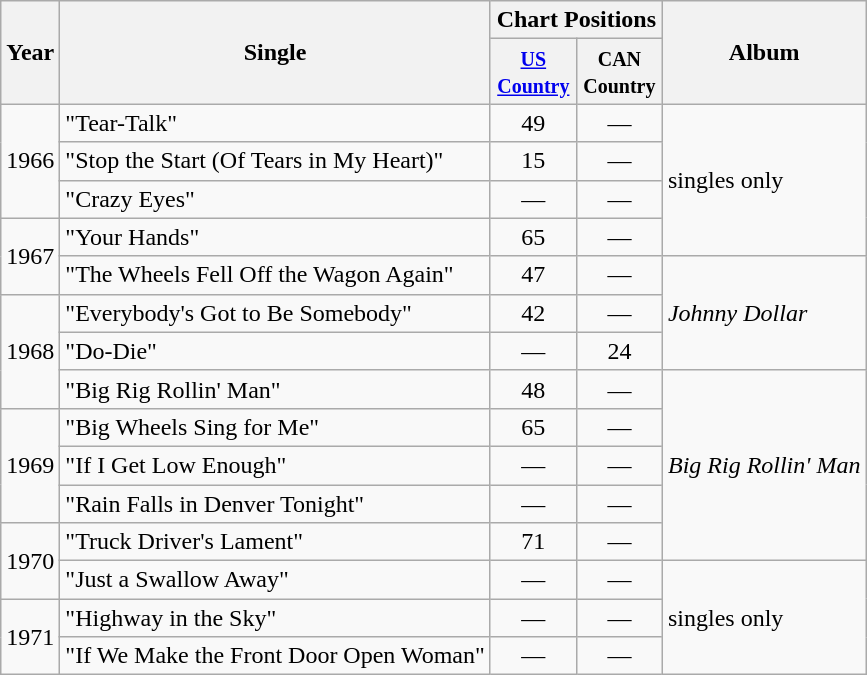<table class="wikitable">
<tr>
<th rowspan="2">Year</th>
<th rowspan="2">Single</th>
<th colspan="2">Chart Positions</th>
<th rowspan="2">Album</th>
</tr>
<tr>
<th width="50"><small><a href='#'>US Country</a></small></th>
<th width="50"><small>CAN Country</small></th>
</tr>
<tr>
<td rowspan="3">1966</td>
<td>"Tear-Talk"</td>
<td align="center">49</td>
<td align="center">—</td>
<td rowspan="4">singles only</td>
</tr>
<tr>
<td>"Stop the Start (Of Tears in My Heart)"</td>
<td align="center">15</td>
<td align="center">—</td>
</tr>
<tr>
<td>"Crazy Eyes"</td>
<td align="center">—</td>
<td align="center">—</td>
</tr>
<tr>
<td rowspan="2">1967</td>
<td>"Your Hands"</td>
<td align="center">65</td>
<td align="center">—</td>
</tr>
<tr>
<td>"The Wheels Fell Off the Wagon Again"</td>
<td align="center">47</td>
<td align="center">—</td>
<td rowspan="3"><em>Johnny Dollar</em></td>
</tr>
<tr>
<td rowspan="3">1968</td>
<td>"Everybody's Got to Be Somebody"</td>
<td align="center">42</td>
<td align="center">—</td>
</tr>
<tr>
<td>"Do-Die"</td>
<td align="center">—</td>
<td align="center">24</td>
</tr>
<tr>
<td>"Big Rig Rollin' Man"</td>
<td align="center">48</td>
<td align="center">—</td>
<td rowspan="5"><em>Big Rig Rollin' Man</em></td>
</tr>
<tr>
<td rowspan="3">1969</td>
<td>"Big Wheels Sing for Me"</td>
<td align="center">65</td>
<td align="center">—</td>
</tr>
<tr>
<td>"If I Get Low Enough"</td>
<td align="center">—</td>
<td align="center">—</td>
</tr>
<tr>
<td>"Rain Falls in Denver Tonight"</td>
<td align="center">—</td>
<td align="center">—</td>
</tr>
<tr>
<td rowspan="2">1970</td>
<td>"Truck Driver's Lament"</td>
<td align="center">71</td>
<td align="center">—</td>
</tr>
<tr>
<td>"Just a Swallow Away"</td>
<td align="center">—</td>
<td align="center">—</td>
<td rowspan="3">singles only</td>
</tr>
<tr>
<td rowspan="2">1971</td>
<td>"Highway in the Sky"</td>
<td align="center">—</td>
<td align="center">—</td>
</tr>
<tr>
<td>"If We Make the Front Door Open Woman"</td>
<td align="center">—</td>
<td align="center">—</td>
</tr>
</table>
